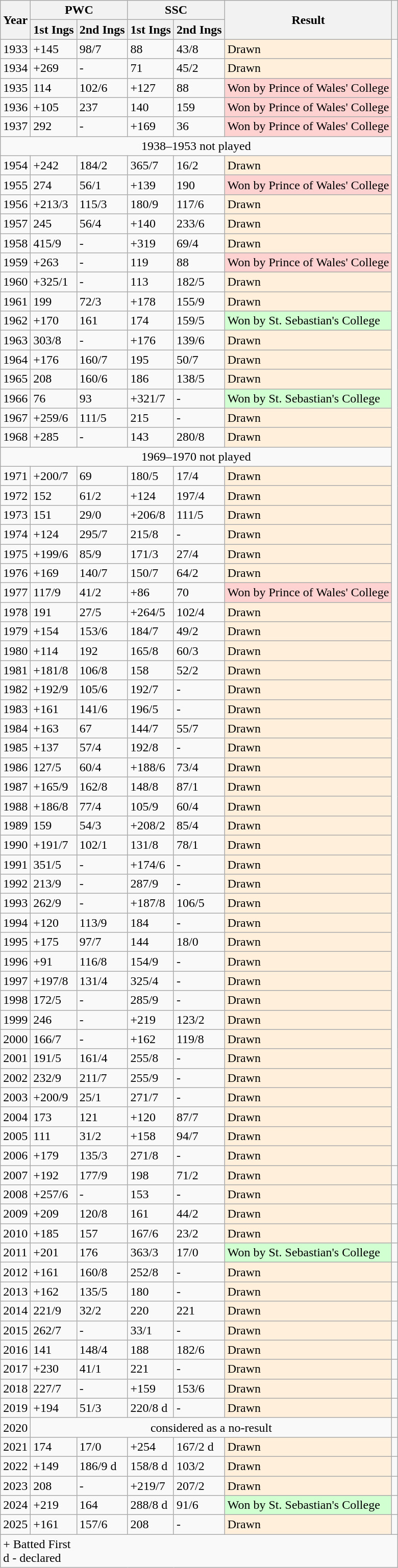<table class="wikitable collapsible">
<tr>
<th rowspan="2" style="text-align: middle;">Year</th>
<th colspan="2" style="text-align: middle;">PWC</th>
<th colspan="2" style="text-align: middle;">SSC</th>
<th rowspan="2" style="text-align: middle;">Result</th>
<th rowspan="2" style="text-align: middle;"></th>
</tr>
<tr>
<th style="text-align: middle;" data-sort-type="number">1st Ings</th>
<th style="text-align: middle;" data-sort-type="number">2nd Ings</th>
<th style="text-align: middle;" data-sort-type="number">1st Ings</th>
<th style="text-align: middle;" data-sort-type="number">2nd Ings</th>
</tr>
<tr>
<td>1933</td>
<td>+145</td>
<td>98/7</td>
<td>88</td>
<td>43/8</td>
<td style="background: #FFEFDB;">Drawn</td>
<td rowspan="58"></td>
</tr>
<tr>
<td>1934</td>
<td>+269</td>
<td>-</td>
<td>71</td>
<td>45/2</td>
<td style="background: #FFEFDB;">Drawn</td>
</tr>
<tr>
<td>1935</td>
<td>114</td>
<td>102/6</td>
<td>+127</td>
<td>88</td>
<td style="background:#FFD2D2;">Won by Prince of Wales' College</td>
</tr>
<tr>
<td>1936</td>
<td>+105</td>
<td>237</td>
<td>140</td>
<td>159</td>
<td style="background:#FFD2D2;">Won by Prince of Wales' College</td>
</tr>
<tr>
<td>1937</td>
<td>292</td>
<td>-</td>
<td>+169</td>
<td>36</td>
<td style="background:#FFD2D2;">Won by Prince of Wales' College</td>
</tr>
<tr>
<td colspan="6" style="text-align: center;">1938–1953 not played</td>
</tr>
<tr>
<td>1954</td>
<td>+242</td>
<td>184/2</td>
<td>365/7</td>
<td>16/2</td>
<td style="background: #FFEFDB;">Drawn</td>
</tr>
<tr>
<td>1955</td>
<td>274</td>
<td>56/1</td>
<td>+139</td>
<td>190</td>
<td style="background:#FFD2D2;">Won by Prince of Wales' College</td>
</tr>
<tr>
<td>1956</td>
<td>+213/3</td>
<td>115/3</td>
<td>180/9</td>
<td>117/6</td>
<td style="background: #FFEFDB;">Drawn</td>
</tr>
<tr>
<td>1957</td>
<td>245</td>
<td>56/4</td>
<td>+140</td>
<td>233/6</td>
<td style="background: #FFEFDB;">Drawn</td>
</tr>
<tr>
<td>1958</td>
<td>415/9</td>
<td>-</td>
<td>+319</td>
<td>69/4</td>
<td style="background: #FFEFDB;">Drawn</td>
</tr>
<tr>
<td>1959</td>
<td>+263</td>
<td>-</td>
<td>119</td>
<td>88</td>
<td style="background:#FFD2D2;">Won by Prince of Wales' College</td>
</tr>
<tr>
<td>1960</td>
<td>+325/1</td>
<td>-</td>
<td>113</td>
<td>182/5</td>
<td style="background: #FFEFDB;">Drawn</td>
</tr>
<tr>
<td>1961</td>
<td>199</td>
<td>72/3</td>
<td>+178</td>
<td>155/9</td>
<td style="background: #FFEFDB;">Drawn</td>
</tr>
<tr>
<td>1962</td>
<td>+170</td>
<td>161</td>
<td>174</td>
<td>159/5</td>
<td style="background:#D2FFD2;">Won by St. Sebastian's College</td>
</tr>
<tr>
<td>1963</td>
<td>303/8</td>
<td>-</td>
<td>+176</td>
<td>139/6</td>
<td style="background: #FFEFDB;">Drawn</td>
</tr>
<tr>
<td>1964</td>
<td>+176</td>
<td>160/7</td>
<td>195</td>
<td>50/7</td>
<td style="background: #FFEFDB;">Drawn</td>
</tr>
<tr>
<td>1965</td>
<td>208</td>
<td>160/6</td>
<td>186</td>
<td>138/5</td>
<td style="background: #FFEFDB;">Drawn</td>
</tr>
<tr>
<td>1966</td>
<td>76</td>
<td>93</td>
<td>+321/7</td>
<td>-</td>
<td style="background:#D2FFD2;">Won by St. Sebastian's College</td>
</tr>
<tr>
<td>1967</td>
<td>+259/6</td>
<td>111/5</td>
<td>215</td>
<td>-</td>
<td style="background: #FFEFDB;">Drawn</td>
</tr>
<tr>
<td>1968</td>
<td>+285</td>
<td>-</td>
<td>143</td>
<td>280/8</td>
<td style="background: #FFEFDB;">Drawn</td>
</tr>
<tr>
<td colspan="6" style="text-align: center;">1969–1970 not played</td>
</tr>
<tr>
<td>1971</td>
<td>+200/7</td>
<td>69</td>
<td>180/5</td>
<td>17/4</td>
<td style="background: #FFEFDB;">Drawn</td>
</tr>
<tr>
<td>1972</td>
<td>152</td>
<td>61/2</td>
<td>+124</td>
<td>197/4</td>
<td style="background: #FFEFDB;">Drawn</td>
</tr>
<tr>
<td>1973</td>
<td>151</td>
<td>29/0</td>
<td>+206/8</td>
<td>111/5</td>
<td style="background: #FFEFDB;">Drawn</td>
</tr>
<tr>
<td>1974</td>
<td>+124</td>
<td>295/7</td>
<td>215/8</td>
<td>-</td>
<td style="background: #FFEFDB;">Drawn</td>
</tr>
<tr>
<td>1975</td>
<td>+199/6</td>
<td>85/9</td>
<td>171/3</td>
<td>27/4</td>
<td style="background: #FFEFDB;">Drawn</td>
</tr>
<tr>
<td>1976</td>
<td>+169</td>
<td>140/7</td>
<td>150/7</td>
<td>64/2</td>
<td style="background: #FFEFDB;">Drawn</td>
</tr>
<tr>
<td>1977</td>
<td>117/9</td>
<td>41/2</td>
<td>+86</td>
<td>70</td>
<td style="background:#FFD2D2;">Won by Prince of Wales' College</td>
</tr>
<tr>
<td>1978</td>
<td>191</td>
<td>27/5</td>
<td>+264/5</td>
<td>102/4</td>
<td style="background: #FFEFDB;">Drawn</td>
</tr>
<tr>
<td>1979</td>
<td>+154</td>
<td>153/6</td>
<td>184/7</td>
<td>49/2</td>
<td style="background: #FFEFDB;">Drawn</td>
</tr>
<tr>
<td>1980</td>
<td>+114</td>
<td>192</td>
<td>165/8</td>
<td>60/3</td>
<td style="background: #FFEFDB;">Drawn</td>
</tr>
<tr>
<td>1981</td>
<td>+181/8</td>
<td>106/8</td>
<td>158</td>
<td>52/2</td>
<td style="background: #FFEFDB;">Drawn</td>
</tr>
<tr>
<td>1982</td>
<td>+192/9</td>
<td>105/6</td>
<td>192/7</td>
<td>-</td>
<td style="background: #FFEFDB;">Drawn</td>
</tr>
<tr>
<td>1983</td>
<td>+161</td>
<td>141/6</td>
<td>196/5</td>
<td>-</td>
<td style="background: #FFEFDB;">Drawn</td>
</tr>
<tr>
<td>1984</td>
<td>+163</td>
<td>67</td>
<td>144/7</td>
<td>55/7</td>
<td style="background: #FFEFDB;">Drawn</td>
</tr>
<tr>
<td>1985</td>
<td>+137</td>
<td>57/4</td>
<td>192/8</td>
<td>-</td>
<td style="background: #FFEFDB;">Drawn</td>
</tr>
<tr>
<td>1986</td>
<td>127/5</td>
<td>60/4</td>
<td>+188/6</td>
<td>73/4</td>
<td style="background: #FFEFDB;">Drawn</td>
</tr>
<tr>
<td>1987</td>
<td>+165/9</td>
<td>162/8</td>
<td>148/8</td>
<td>87/1</td>
<td style="background: #FFEFDB;">Drawn</td>
</tr>
<tr>
<td>1988</td>
<td>+186/8</td>
<td>77/4</td>
<td>105/9</td>
<td>60/4</td>
<td style="background: #FFEFDB;">Drawn</td>
</tr>
<tr>
<td>1989</td>
<td>159</td>
<td>54/3</td>
<td>+208/2</td>
<td>85/4</td>
<td style="background: #FFEFDB;">Drawn</td>
</tr>
<tr>
<td>1990</td>
<td>+191/7</td>
<td>102/1</td>
<td>131/8</td>
<td>78/1</td>
<td style="background: #FFEFDB;">Drawn</td>
</tr>
<tr>
<td>1991</td>
<td>351/5</td>
<td>-</td>
<td>+174/6</td>
<td>-</td>
<td style="background: #FFEFDB;">Drawn</td>
</tr>
<tr>
<td>1992</td>
<td>213/9</td>
<td>-</td>
<td>287/9</td>
<td>-</td>
<td style="background: #FFEFDB;">Drawn</td>
</tr>
<tr>
<td>1993</td>
<td>262/9</td>
<td>-</td>
<td>+187/8</td>
<td>106/5</td>
<td style="background: #FFEFDB;">Drawn</td>
</tr>
<tr>
<td>1994</td>
<td>+120</td>
<td>113/9</td>
<td>184</td>
<td>-</td>
<td style="background: #FFEFDB;">Drawn</td>
</tr>
<tr>
<td>1995</td>
<td>+175</td>
<td>97/7</td>
<td>144</td>
<td>18/0</td>
<td style="background: #FFEFDB;">Drawn</td>
</tr>
<tr>
<td>1996</td>
<td>+91</td>
<td>116/8</td>
<td>154/9</td>
<td>-</td>
<td style="background: #FFEFDB;">Drawn</td>
</tr>
<tr>
<td>1997</td>
<td>+197/8</td>
<td>131/4</td>
<td>325/4</td>
<td>-</td>
<td style="background: #FFEFDB;">Drawn</td>
</tr>
<tr>
<td>1998</td>
<td>172/5</td>
<td>-</td>
<td>285/9</td>
<td>-</td>
<td style="background: #FFEFDB;">Drawn</td>
</tr>
<tr>
<td>1999</td>
<td>246</td>
<td>-</td>
<td>+219</td>
<td>123/2</td>
<td style="background: #FFEFDB;">Drawn</td>
</tr>
<tr>
<td>2000</td>
<td>166/7</td>
<td>-</td>
<td>+162</td>
<td>119/8</td>
<td style="background: #FFEFDB;">Drawn</td>
</tr>
<tr>
<td>2001</td>
<td>191/5</td>
<td>161/4</td>
<td>255/8</td>
<td>-</td>
<td style="background: #FFEFDB;">Drawn</td>
</tr>
<tr>
<td>2002</td>
<td>232/9</td>
<td>211/7</td>
<td>255/9</td>
<td>-</td>
<td style="background: #FFEFDB;">Drawn</td>
</tr>
<tr>
<td>2003</td>
<td>+200/9</td>
<td>25/1</td>
<td>271/7</td>
<td>-</td>
<td style="background: #FFEFDB;">Drawn</td>
</tr>
<tr>
<td>2004</td>
<td>173</td>
<td>121</td>
<td>+120</td>
<td>87/7</td>
<td style="background: #FFEFDB;">Drawn</td>
</tr>
<tr>
<td>2005</td>
<td>111</td>
<td>31/2</td>
<td>+158</td>
<td>94/7</td>
<td style="background: #FFEFDB;">Drawn</td>
</tr>
<tr>
<td>2006</td>
<td>+179</td>
<td>135/3</td>
<td>271/8</td>
<td>-</td>
<td style="background: #FFEFDB;">Drawn</td>
</tr>
<tr>
<td>2007</td>
<td>+192</td>
<td>177/9</td>
<td>198</td>
<td>71/2</td>
<td style="background: #FFEFDB;">Drawn</td>
<td></td>
</tr>
<tr>
<td>2008</td>
<td>+257/6</td>
<td>-</td>
<td>153</td>
<td>-</td>
<td style="background: #FFEFDB;">Drawn</td>
<td></td>
</tr>
<tr>
<td>2009</td>
<td>+209</td>
<td>120/8</td>
<td>161</td>
<td>44/2</td>
<td style="background: #FFEFDB;">Drawn</td>
<td> </td>
</tr>
<tr>
<td>2010</td>
<td>+185</td>
<td>157</td>
<td>167/6</td>
<td>23/2</td>
<td style="background: #FFEFDB;">Drawn</td>
<td></td>
</tr>
<tr>
<td>2011</td>
<td>+201</td>
<td>176</td>
<td>363/3</td>
<td>17/0</td>
<td style="background:#D2FFD2;">Won by St. Sebastian's College</td>
<td></td>
</tr>
<tr>
<td>2012</td>
<td>+161</td>
<td>160/8</td>
<td>252/8</td>
<td>-</td>
<td style="background: #FFEFDB;">Drawn</td>
<td></td>
</tr>
<tr>
<td>2013</td>
<td>+162</td>
<td>135/5</td>
<td>180</td>
<td>-</td>
<td style="background: #FFEFDB;">Drawn</td>
<td></td>
</tr>
<tr>
<td>2014</td>
<td>221/9</td>
<td>32/2</td>
<td>220</td>
<td>221</td>
<td style="background: #FFEFDB;">Drawn</td>
<td></td>
</tr>
<tr>
<td>2015</td>
<td>262/7</td>
<td>-</td>
<td>33/1</td>
<td>-</td>
<td style="background: #FFEFDB;">Drawn</td>
<td></td>
</tr>
<tr>
<td>2016</td>
<td>141</td>
<td>148/4</td>
<td>188</td>
<td>182/6</td>
<td style="background: #FFEFDB;">Drawn</td>
<td></td>
</tr>
<tr>
<td>2017</td>
<td>+230</td>
<td>41/1</td>
<td>221</td>
<td>-</td>
<td style="background: #FFEFDB;">Drawn</td>
<td></td>
</tr>
<tr>
<td>2018</td>
<td>227/7</td>
<td>-</td>
<td>+159</td>
<td>153/6</td>
<td style="background: #FFEFDB;">Drawn</td>
<td></td>
</tr>
<tr>
<td>2019</td>
<td>+194</td>
<td>51/3</td>
<td>220/8 d</td>
<td>-</td>
<td style="background: #FFEFDB;">Drawn</td>
<td></td>
</tr>
<tr>
<td>2020</td>
<td colspan="5" style="text-align: center;">considered as a no-result</td>
<td></td>
</tr>
<tr>
<td>2021</td>
<td>174</td>
<td>17/0</td>
<td>+254</td>
<td>167/2 d</td>
<td style="background: #FFEFDB;">Drawn</td>
<td></td>
</tr>
<tr>
<td>2022</td>
<td>+149</td>
<td>186/9 d</td>
<td>158/8 d</td>
<td>103/2</td>
<td style="background: #FFEFDB;">Drawn</td>
<td></td>
</tr>
<tr>
<td>2023</td>
<td>208</td>
<td>-</td>
<td>+219/7</td>
<td>207/2</td>
<td style="background: #FFEFDB;">Drawn</td>
<td></td>
</tr>
<tr>
<td>2024</td>
<td>+219</td>
<td>164</td>
<td>288/8 d</td>
<td>91/6</td>
<td style="background:#D2FFD2;">Won by St. Sebastian's College</td>
<td></td>
</tr>
<tr>
<td>2025</td>
<td>+161</td>
<td>157/6</td>
<td>208</td>
<td>-</td>
<td style="background: #FFEFDB;">Drawn</td>
<td></td>
</tr>
<tr>
<td colspan="7" style="text-align: left;">+ Batted First<br>d - declared</td>
</tr>
</table>
